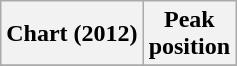<table class="wikitable plainrowheaders">
<tr>
<th scope="col">Chart (2012)</th>
<th scope="col">Peak<br>position</th>
</tr>
<tr>
</tr>
</table>
